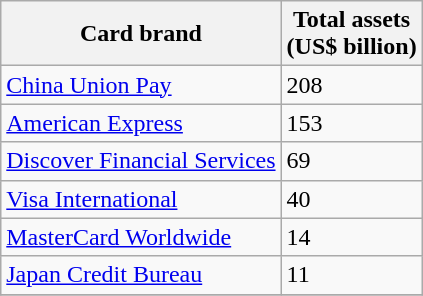<table class="wikitable sortable">
<tr>
<th>Card brand</th>
<th>Total assets<br>(US$ billion)</th>
</tr>
<tr>
<td><a href='#'>China Union Pay</a></td>
<td>208</td>
</tr>
<tr>
<td><a href='#'>American Express</a></td>
<td>153</td>
</tr>
<tr>
<td><a href='#'>Discover Financial Services</a></td>
<td>69</td>
</tr>
<tr>
<td><a href='#'>Visa International</a></td>
<td>40</td>
</tr>
<tr>
<td><a href='#'>MasterCard Worldwide</a></td>
<td>14</td>
</tr>
<tr>
<td><a href='#'>Japan Credit Bureau</a></td>
<td>11</td>
</tr>
<tr>
</tr>
</table>
